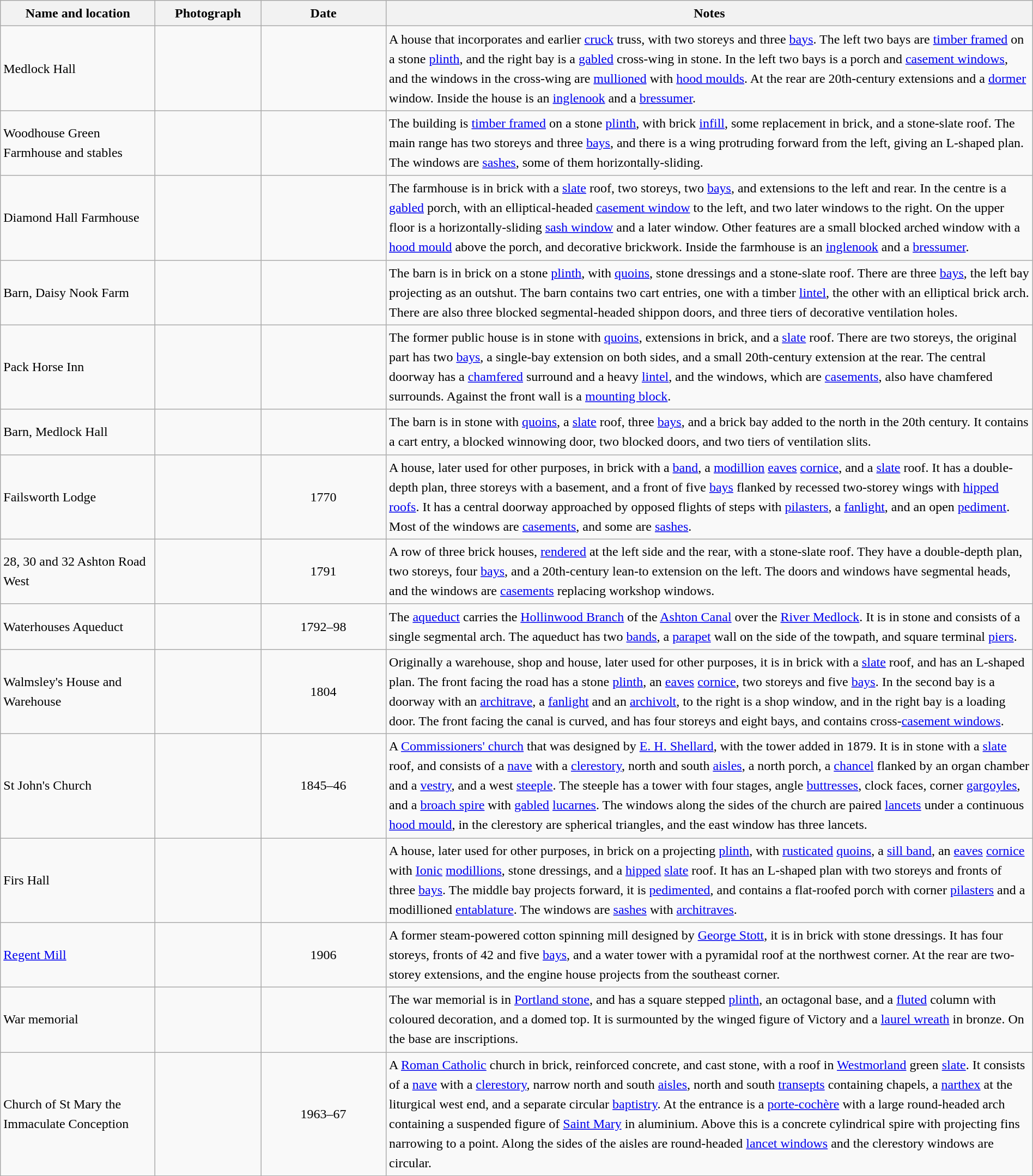<table class="wikitable sortable plainrowheaders" style="width:100%;border:0px;text-align:left;line-height:150%;">
<tr>
<th scope="col"  style="width:150px">Name and location</th>
<th scope="col"  style="width:100px" class="unsortable">Photograph</th>
<th scope="col"  style="width:120px">Date</th>
<th scope="col"  style="width:650px" class="unsortable">Notes</th>
</tr>
<tr>
<td>Medlock Hall<br><small></small></td>
<td></td>
<td align="center"></td>
<td>A house that incorporates and earlier <a href='#'>cruck</a> truss, with two storeys and three <a href='#'>bays</a>. The left two bays are <a href='#'>timber framed</a> on a stone <a href='#'>plinth</a>, and the right bay is a <a href='#'>gabled</a> cross-wing in stone. In the left two bays is a porch and <a href='#'>casement windows</a>, and the windows in the cross-wing are <a href='#'>mullioned</a> with <a href='#'>hood moulds</a>. At the rear are 20th-century extensions and a <a href='#'>dormer</a> window. Inside the house is an <a href='#'>inglenook</a> and a <a href='#'>bressumer</a>.</td>
</tr>
<tr>
<td>Woodhouse Green Farmhouse and stables<br><small></small></td>
<td></td>
<td align="center"></td>
<td>The building is <a href='#'>timber framed</a> on a stone <a href='#'>plinth</a>, with brick <a href='#'>infill</a>, some replacement in brick, and a stone-slate roof. The main range has two storeys and three <a href='#'>bays</a>, and there is a wing protruding forward from the left, giving an L-shaped plan. The windows are <a href='#'>sashes</a>, some of them horizontally-sliding.</td>
</tr>
<tr>
<td>Diamond Hall Farmhouse<br><small></small></td>
<td></td>
<td align="center"></td>
<td>The farmhouse is in brick with a <a href='#'>slate</a> roof, two storeys, two <a href='#'>bays</a>, and extensions to the left and rear. In the centre is a <a href='#'>gabled</a> porch, with an elliptical-headed <a href='#'>casement window</a> to the left, and two later windows to the right. On the upper floor is a horizontally-sliding <a href='#'>sash window</a> and a later window. Other features are a small blocked arched window with a <a href='#'>hood mould</a> above the porch, and decorative brickwork. Inside the farmhouse is an <a href='#'>inglenook</a> and a <a href='#'>bressumer</a>.</td>
</tr>
<tr>
<td>Barn, Daisy Nook Farm<br><small></small></td>
<td></td>
<td align="center"></td>
<td>The barn is in brick on a stone <a href='#'>plinth</a>, with <a href='#'>quoins</a>, stone dressings and a stone-slate roof. There are three <a href='#'>bays</a>, the left bay projecting as an outshut. The barn contains two cart entries, one with a timber <a href='#'>lintel</a>, the other with an elliptical brick arch. There are also three blocked segmental-headed shippon doors, and three tiers of decorative ventilation holes.</td>
</tr>
<tr>
<td>Pack Horse Inn<br><small></small></td>
<td></td>
<td align="center"></td>
<td>The former public house is in stone with <a href='#'>quoins</a>, extensions in brick, and a <a href='#'>slate</a> roof. There are two storeys, the original part has two <a href='#'>bays</a>, a single-bay extension on both sides, and a small 20th-century extension at the rear. The central doorway has a <a href='#'>chamfered</a> surround and a heavy <a href='#'>lintel</a>, and the windows, which are <a href='#'>casements</a>, also have chamfered surrounds. Against the front wall is a <a href='#'>mounting block</a>.</td>
</tr>
<tr>
<td>Barn, Medlock Hall<br><small></small></td>
<td></td>
<td align="center"></td>
<td>The barn is in stone with <a href='#'>quoins</a>, a <a href='#'>slate</a> roof, three <a href='#'>bays</a>, and a brick bay added to the north in the 20th century. It contains a cart entry, a blocked winnowing door, two blocked doors, and two tiers of ventilation slits.</td>
</tr>
<tr>
<td>Failsworth Lodge<br><small></small></td>
<td></td>
<td align="center">1770</td>
<td>A house, later used for other purposes, in brick with a <a href='#'>band</a>, a <a href='#'>modillion</a> <a href='#'>eaves</a> <a href='#'>cornice</a>, and a <a href='#'>slate</a> roof. It has a double-depth plan, three storeys with a basement, and a front of five <a href='#'>bays</a> flanked by recessed two-storey wings with <a href='#'>hipped roofs</a>. It has a central doorway approached by opposed flights of steps with <a href='#'>pilasters</a>, a <a href='#'>fanlight</a>, and an open <a href='#'>pediment</a>. Most of the windows are <a href='#'>casements</a>, and some are <a href='#'>sashes</a>.</td>
</tr>
<tr>
<td>28, 30 and 32 Ashton Road West<br><small></small></td>
<td></td>
<td align="center">1791</td>
<td>A row of three brick houses, <a href='#'>rendered</a> at the left side and the rear, with a stone-slate roof. They have a double-depth plan, two storeys, four <a href='#'>bays</a>, and a 20th-century lean-to extension on the left. The doors and windows have segmental heads, and the windows are <a href='#'>casements</a> replacing workshop windows.</td>
</tr>
<tr>
<td>Waterhouses Aqueduct<br><small></small></td>
<td></td>
<td align="center">1792–98</td>
<td>The <a href='#'>aqueduct</a> carries the <a href='#'>Hollinwood Branch</a> of the <a href='#'>Ashton Canal</a> over the <a href='#'>River Medlock</a>. It is in stone and consists of a single segmental arch. The aqueduct has two <a href='#'>bands</a>, a <a href='#'>parapet</a> wall on the side of the towpath, and square terminal <a href='#'>piers</a>.</td>
</tr>
<tr>
<td>Walmsley's House and Warehouse<br><small></small></td>
<td></td>
<td align="center">1804</td>
<td>Originally a warehouse, shop and house, later used for other purposes, it is in brick with a <a href='#'>slate</a> roof, and has an L-shaped plan. The front facing the road has a stone <a href='#'>plinth</a>, an <a href='#'>eaves</a> <a href='#'>cornice</a>, two storeys and five <a href='#'>bays</a>. In the second bay is a doorway with an <a href='#'>architrave</a>, a <a href='#'>fanlight</a> and an <a href='#'>archivolt</a>, to the right is a shop window, and in the right bay is a loading door. The front facing the canal is curved, and has four storeys and eight bays, and contains cross-<a href='#'>casement windows</a>.</td>
</tr>
<tr>
<td>St John's Church<br><small></small></td>
<td></td>
<td align="center">1845–46</td>
<td>A <a href='#'>Commissioners' church</a> that was designed by <a href='#'>E. H. Shellard</a>, with the tower added in 1879. It is in stone with a <a href='#'>slate</a> roof, and consists of a <a href='#'>nave</a> with a <a href='#'>clerestory</a>, north and south <a href='#'>aisles</a>, a north porch, a <a href='#'>chancel</a> flanked by an organ chamber and a <a href='#'>vestry</a>, and a west <a href='#'>steeple</a>. The steeple has a tower with four stages, angle <a href='#'>buttresses</a>, clock faces, corner <a href='#'>gargoyles</a>, and a <a href='#'>broach spire</a> with <a href='#'>gabled</a> <a href='#'>lucarnes</a>. The windows along the sides of the church are paired <a href='#'>lancets</a> under a continuous <a href='#'>hood mould</a>, in the clerestory are spherical triangles, and the east window has three lancets.</td>
</tr>
<tr>
<td>Firs Hall<br><small></small></td>
<td></td>
<td align="center"></td>
<td>A house, later used for other purposes, in brick on a projecting <a href='#'>plinth</a>, with <a href='#'>rusticated</a> <a href='#'>quoins</a>, a <a href='#'>sill band</a>, an <a href='#'>eaves</a> <a href='#'>cornice</a> with <a href='#'>Ionic</a> <a href='#'>modillions</a>, stone dressings, and a <a href='#'>hipped</a> <a href='#'>slate</a> roof. It has an L-shaped plan with two storeys and fronts of three <a href='#'>bays</a>. The middle bay projects forward, it is <a href='#'>pedimented</a>, and contains a flat-roofed porch with corner <a href='#'>pilasters</a> and a modillioned <a href='#'>entablature</a>. The windows are <a href='#'>sashes</a> with <a href='#'>architraves</a>.</td>
</tr>
<tr>
<td><a href='#'>Regent Mill</a><br><small></small></td>
<td></td>
<td align="center">1906</td>
<td>A former steam-powered cotton spinning mill designed by <a href='#'>George Stott</a>, it is in brick with stone dressings. It has four storeys, fronts of 42 and five <a href='#'>bays</a>, and a water tower with a pyramidal roof at the northwest corner. At the rear are two-storey extensions, and the engine house projects from the southeast corner.</td>
</tr>
<tr>
<td>War memorial<br><small></small></td>
<td></td>
<td align="center"></td>
<td>The war memorial is in <a href='#'>Portland stone</a>, and has a square stepped <a href='#'>plinth</a>, an octagonal base, and a <a href='#'>fluted</a> column with coloured decoration, and a domed top. It is surmounted by the winged figure of Victory and a <a href='#'>laurel wreath</a> in bronze. On the base are inscriptions.</td>
</tr>
<tr>
<td>Church of St Mary the Immaculate Conception<br><small></small></td>
<td></td>
<td align="center">1963–67</td>
<td>A <a href='#'>Roman Catholic</a> church in brick, reinforced concrete, and cast stone, with a roof in <a href='#'>Westmorland</a> green <a href='#'>slate</a>. It consists of a <a href='#'>nave</a> with a <a href='#'>clerestory</a>, narrow north and south <a href='#'>aisles</a>, north and south <a href='#'>transepts</a> containing chapels, a <a href='#'>narthex</a> at the liturgical west end, and a separate circular <a href='#'>baptistry</a>. At the entrance is a <a href='#'>porte-cochère</a> with a large round-headed arch containing a suspended figure of <a href='#'>Saint Mary</a> in aluminium. Above this is a concrete cylindrical spire with projecting fins narrowing to a point. Along the sides of the aisles are round-headed <a href='#'>lancet windows</a> and the clerestory windows are circular.</td>
</tr>
<tr>
</tr>
</table>
